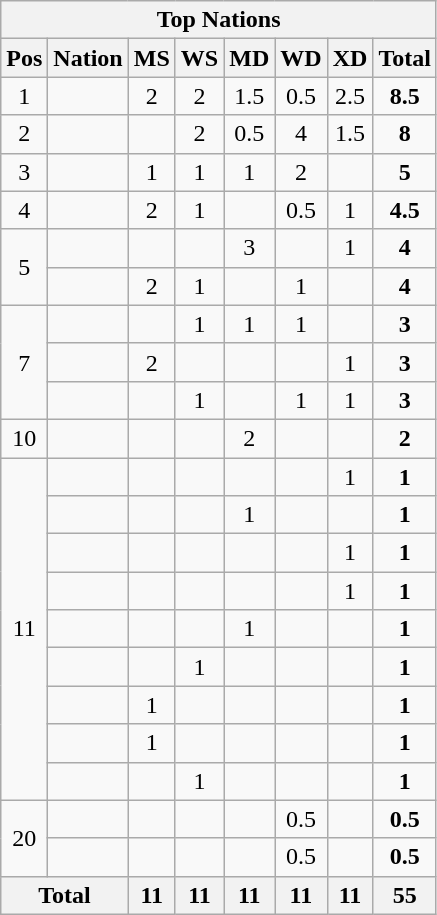<table class="wikitable" style="text-align:center">
<tr>
<th colspan="10">Top Nations</th>
</tr>
<tr>
<th>Pos</th>
<th>Nation</th>
<th>MS</th>
<th>WS</th>
<th>MD</th>
<th>WD</th>
<th>XD</th>
<th>Total</th>
</tr>
<tr>
<td>1</td>
<td align="left"></td>
<td>2</td>
<td>2</td>
<td>1.5</td>
<td>0.5</td>
<td>2.5</td>
<td><strong>8.5</strong></td>
</tr>
<tr>
<td>2</td>
<td align="left"><strong></strong></td>
<td></td>
<td>2</td>
<td>0.5</td>
<td>4</td>
<td>1.5</td>
<td><strong>8</strong></td>
</tr>
<tr>
<td>3</td>
<td align="left"></td>
<td>1</td>
<td>1</td>
<td>1</td>
<td>2</td>
<td></td>
<td><strong>5</strong></td>
</tr>
<tr>
<td>4</td>
<td align="left"></td>
<td>2</td>
<td>1</td>
<td></td>
<td>0.5</td>
<td>1</td>
<td><strong>4.5</strong></td>
</tr>
<tr>
<td rowspan="2">5</td>
<td align="left"></td>
<td></td>
<td></td>
<td>3</td>
<td></td>
<td>1</td>
<td><strong>4</strong></td>
</tr>
<tr>
<td align="left"></td>
<td>2</td>
<td>1</td>
<td></td>
<td>1</td>
<td></td>
<td><strong>4</strong></td>
</tr>
<tr>
<td rowspan="3">7</td>
<td align="left"></td>
<td></td>
<td>1</td>
<td>1</td>
<td>1</td>
<td></td>
<td><strong>3</strong></td>
</tr>
<tr>
<td align="left"></td>
<td>2</td>
<td></td>
<td></td>
<td></td>
<td>1</td>
<td><strong>3</strong></td>
</tr>
<tr>
<td align="left"></td>
<td></td>
<td>1</td>
<td></td>
<td>1</td>
<td>1</td>
<td><strong>3</strong></td>
</tr>
<tr>
<td>10</td>
<td align="left"></td>
<td></td>
<td></td>
<td>2</td>
<td></td>
<td></td>
<td><strong>2</strong></td>
</tr>
<tr>
<td rowspan="9">11</td>
<td align="left"></td>
<td></td>
<td></td>
<td></td>
<td></td>
<td>1</td>
<td><strong>1</strong></td>
</tr>
<tr>
<td align="left"></td>
<td></td>
<td></td>
<td>1</td>
<td></td>
<td></td>
<td><strong>1</strong></td>
</tr>
<tr>
<td align="left"></td>
<td></td>
<td></td>
<td></td>
<td></td>
<td>1</td>
<td><strong>1</strong></td>
</tr>
<tr>
<td align="left"></td>
<td></td>
<td></td>
<td></td>
<td></td>
<td>1</td>
<td><strong>1</strong></td>
</tr>
<tr>
<td align="left"></td>
<td></td>
<td></td>
<td>1</td>
<td></td>
<td></td>
<td><strong>1</strong></td>
</tr>
<tr>
<td align="left"></td>
<td></td>
<td>1</td>
<td></td>
<td></td>
<td></td>
<td><strong>1</strong></td>
</tr>
<tr>
<td align="left"></td>
<td>1</td>
<td></td>
<td></td>
<td></td>
<td></td>
<td><strong>1</strong></td>
</tr>
<tr>
<td align="left"></td>
<td>1</td>
<td></td>
<td></td>
<td></td>
<td></td>
<td><strong>1</strong></td>
</tr>
<tr>
<td align="left"></td>
<td></td>
<td>1</td>
<td></td>
<td></td>
<td></td>
<td><strong>1</strong></td>
</tr>
<tr>
<td rowspan="2">20</td>
<td align="left"></td>
<td></td>
<td></td>
<td></td>
<td>0.5</td>
<td></td>
<td><strong>0.5</strong></td>
</tr>
<tr>
<td align="left"></td>
<td></td>
<td></td>
<td></td>
<td>0.5</td>
<td></td>
<td><strong>0.5</strong></td>
</tr>
<tr>
<th colspan="2">Total</th>
<th>11</th>
<th>11</th>
<th>11</th>
<th>11</th>
<th>11</th>
<th>55</th>
</tr>
</table>
